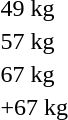<table>
<tr>
<td rowspan=2>49 kg</td>
<td rowspan=2></td>
<td rowspan=2></td>
<td></td>
</tr>
<tr>
<td></td>
</tr>
<tr>
<td rowspan=2>57 kg</td>
<td rowspan=2></td>
<td rowspan=2></td>
<td></td>
</tr>
<tr>
<td></td>
</tr>
<tr>
<td rowspan=2>67 kg</td>
<td rowspan=2></td>
<td rowspan=2></td>
<td></td>
</tr>
<tr>
<td></td>
</tr>
<tr>
<td rowspan=2>+67 kg</td>
<td rowspan=2></td>
<td rowspan=2></td>
<td></td>
</tr>
<tr>
<td></td>
</tr>
</table>
